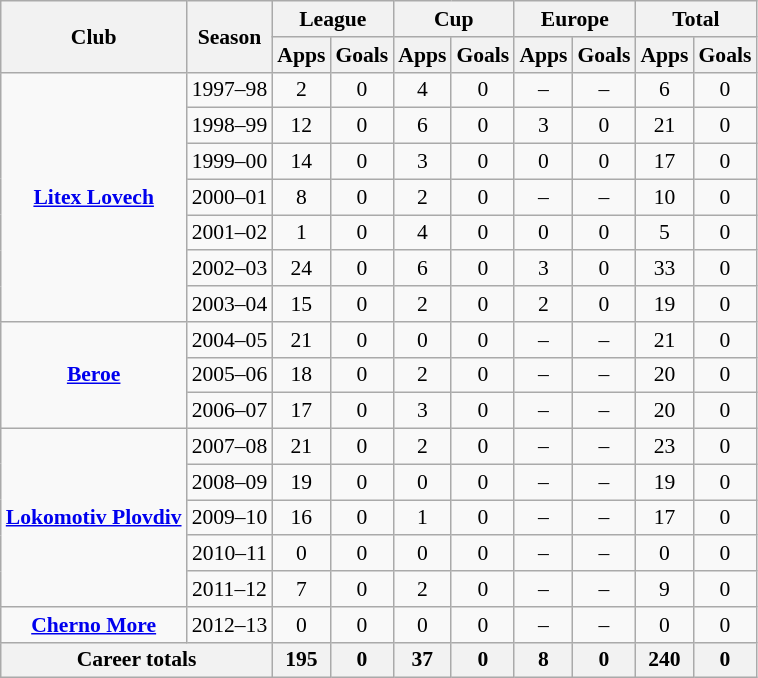<table class="wikitable" style="font-size:90%; text-align: center;">
<tr>
<th rowspan="2">Club</th>
<th rowspan="2">Season</th>
<th colspan="2">League</th>
<th colspan="2">Cup</th>
<th colspan="2">Europe</th>
<th colspan="2">Total</th>
</tr>
<tr>
<th>Apps</th>
<th>Goals</th>
<th>Apps</th>
<th>Goals</th>
<th>Apps</th>
<th>Goals</th>
<th>Apps</th>
<th>Goals</th>
</tr>
<tr>
<td rowspan="7" valign="center"><strong><a href='#'>Litex Lovech</a></strong></td>
<td>1997–98</td>
<td>2</td>
<td>0</td>
<td>4</td>
<td>0</td>
<td>–</td>
<td>–</td>
<td>6</td>
<td>0</td>
</tr>
<tr>
<td>1998–99</td>
<td>12</td>
<td>0</td>
<td>6</td>
<td>0</td>
<td>3</td>
<td>0</td>
<td>21</td>
<td>0</td>
</tr>
<tr>
<td>1999–00</td>
<td>14</td>
<td>0</td>
<td>3</td>
<td>0</td>
<td>0</td>
<td>0</td>
<td>17</td>
<td>0</td>
</tr>
<tr>
<td>2000–01</td>
<td>8</td>
<td>0</td>
<td>2</td>
<td>0</td>
<td>–</td>
<td>–</td>
<td>10</td>
<td>0</td>
</tr>
<tr>
<td>2001–02</td>
<td>1</td>
<td>0</td>
<td>4</td>
<td>0</td>
<td>0</td>
<td>0</td>
<td>5</td>
<td>0</td>
</tr>
<tr>
<td>2002–03</td>
<td>24</td>
<td>0</td>
<td>6</td>
<td>0</td>
<td>3</td>
<td>0</td>
<td>33</td>
<td>0</td>
</tr>
<tr>
<td>2003–04</td>
<td>15</td>
<td>0</td>
<td>2</td>
<td>0</td>
<td>2</td>
<td>0</td>
<td>19</td>
<td>0</td>
</tr>
<tr>
<td rowspan="3" valign="center"><strong><a href='#'>Beroe</a></strong></td>
<td>2004–05</td>
<td>21</td>
<td>0</td>
<td>0</td>
<td>0</td>
<td>–</td>
<td>–</td>
<td>21</td>
<td>0</td>
</tr>
<tr>
<td>2005–06</td>
<td>18</td>
<td>0</td>
<td>2</td>
<td>0</td>
<td>–</td>
<td>–</td>
<td>20</td>
<td>0</td>
</tr>
<tr>
<td>2006–07</td>
<td>17</td>
<td>0</td>
<td>3</td>
<td>0</td>
<td>–</td>
<td>–</td>
<td>20</td>
<td>0</td>
</tr>
<tr>
<td rowspan="5" valign="center"><strong><a href='#'>Lokomotiv Plovdiv</a></strong></td>
<td>2007–08</td>
<td>21</td>
<td>0</td>
<td>2</td>
<td>0</td>
<td>–</td>
<td>–</td>
<td>23</td>
<td>0</td>
</tr>
<tr>
<td>2008–09</td>
<td>19</td>
<td>0</td>
<td>0</td>
<td>0</td>
<td>–</td>
<td>–</td>
<td>19</td>
<td>0</td>
</tr>
<tr>
<td>2009–10</td>
<td>16</td>
<td>0</td>
<td>1</td>
<td>0</td>
<td>–</td>
<td>–</td>
<td>17</td>
<td>0</td>
</tr>
<tr>
<td>2010–11</td>
<td>0</td>
<td>0</td>
<td>0</td>
<td>0</td>
<td>–</td>
<td>–</td>
<td>0</td>
<td>0</td>
</tr>
<tr>
<td>2011–12</td>
<td>7</td>
<td>0</td>
<td>2</td>
<td>0</td>
<td>–</td>
<td>–</td>
<td>9</td>
<td>0</td>
</tr>
<tr>
<td rowspan="1" valign="center"><strong><a href='#'>Cherno More</a></strong></td>
<td>2012–13</td>
<td>0</td>
<td>0</td>
<td>0</td>
<td>0</td>
<td>–</td>
<td>–</td>
<td>0</td>
<td>0</td>
</tr>
<tr>
<th colspan="2">Career totals</th>
<th>195</th>
<th>0</th>
<th>37</th>
<th>0</th>
<th>8</th>
<th>0</th>
<th>240</th>
<th>0</th>
</tr>
</table>
